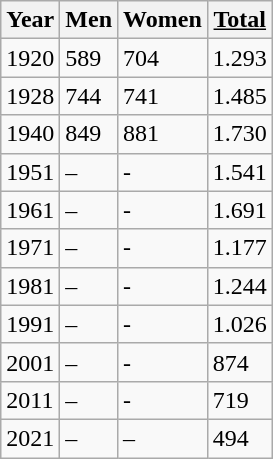<table class="wikitable">
<tr>
<th>Year</th>
<th>Men</th>
<th>Women</th>
<th><strong><u>Total</u></strong></th>
</tr>
<tr>
<td>1920</td>
<td>589</td>
<td>704</td>
<td>1.293</td>
</tr>
<tr>
<td>1928</td>
<td>744</td>
<td>741</td>
<td>1.485</td>
</tr>
<tr>
<td>1940</td>
<td>849</td>
<td>881</td>
<td>1.730</td>
</tr>
<tr>
<td>1951</td>
<td>–</td>
<td>-</td>
<td>1.541</td>
</tr>
<tr>
<td>1961</td>
<td>–</td>
<td>-</td>
<td>1.691</td>
</tr>
<tr>
<td>1971</td>
<td>–</td>
<td>-</td>
<td>1.177</td>
</tr>
<tr>
<td>1981</td>
<td>–</td>
<td>-</td>
<td>1.244</td>
</tr>
<tr>
<td>1991</td>
<td>–</td>
<td>-</td>
<td>1.026</td>
</tr>
<tr>
<td>2001</td>
<td>–</td>
<td>-</td>
<td>874</td>
</tr>
<tr>
<td>2011</td>
<td>–</td>
<td>-</td>
<td>719</td>
</tr>
<tr>
<td>2021</td>
<td>–</td>
<td>–</td>
<td>494</td>
</tr>
</table>
